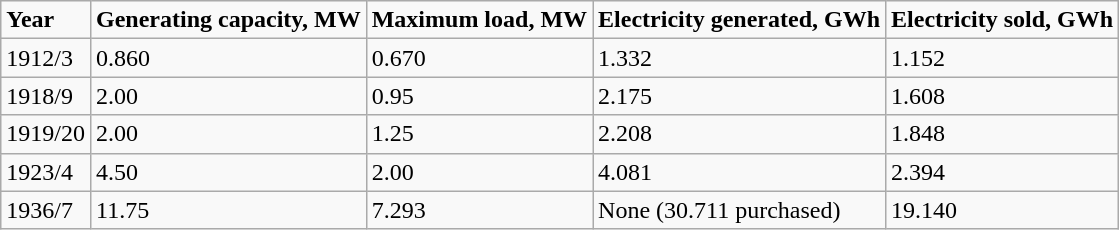<table class="wikitable">
<tr>
<td><strong>Year</strong></td>
<td><strong>Generating  capacity, MW</strong></td>
<td><strong>Maximum  load, MW</strong></td>
<td><strong>Electricity  generated, GWh</strong></td>
<td><strong>Electricity  sold, GWh</strong></td>
</tr>
<tr>
<td>1912/3</td>
<td>0.860</td>
<td>0.670</td>
<td>1.332</td>
<td>1.152</td>
</tr>
<tr>
<td>1918/9</td>
<td>2.00</td>
<td>0.95</td>
<td>2.175</td>
<td>1.608</td>
</tr>
<tr>
<td>1919/20</td>
<td>2.00</td>
<td>1.25</td>
<td>2.208</td>
<td>1.848</td>
</tr>
<tr>
<td>1923/4</td>
<td>4.50</td>
<td>2.00</td>
<td>4.081</td>
<td>2.394</td>
</tr>
<tr>
<td>1936/7</td>
<td>11.75</td>
<td>7.293</td>
<td>None (30.711 purchased)</td>
<td>19.140</td>
</tr>
</table>
